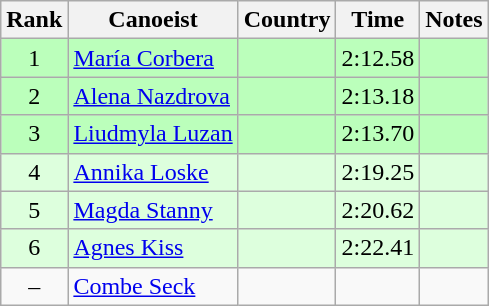<table class="wikitable" style="text-align:center">
<tr>
<th>Rank</th>
<th>Canoeist</th>
<th>Country</th>
<th>Time</th>
<th>Notes</th>
</tr>
<tr bgcolor=bbffbb>
<td>1</td>
<td align="left"><a href='#'>María Corbera</a></td>
<td align="left"></td>
<td>2:12.58</td>
<td></td>
</tr>
<tr bgcolor=bbffbb>
<td>2</td>
<td align="left"><a href='#'>Alena Nazdrova</a></td>
<td align="left"></td>
<td>2:13.18</td>
<td></td>
</tr>
<tr bgcolor=bbffbb>
<td>3</td>
<td align="left"><a href='#'>Liudmyla Luzan</a></td>
<td align="left"></td>
<td>2:13.70</td>
<td></td>
</tr>
<tr bgcolor=ddffdd>
<td>4</td>
<td align="left"><a href='#'>Annika Loske</a></td>
<td align="left"></td>
<td>2:19.25</td>
<td></td>
</tr>
<tr bgcolor=ddffdd>
<td>5</td>
<td align="left"><a href='#'>Magda Stanny</a></td>
<td align="left"></td>
<td>2:20.62</td>
<td></td>
</tr>
<tr bgcolor=ddffdd>
<td>6</td>
<td align="left"><a href='#'>Agnes Kiss</a></td>
<td align="left"></td>
<td>2:22.41</td>
<td></td>
</tr>
<tr>
<td>–</td>
<td align="left"><a href='#'>Combe Seck</a></td>
<td align="left"></td>
<td></td>
<td></td>
</tr>
</table>
